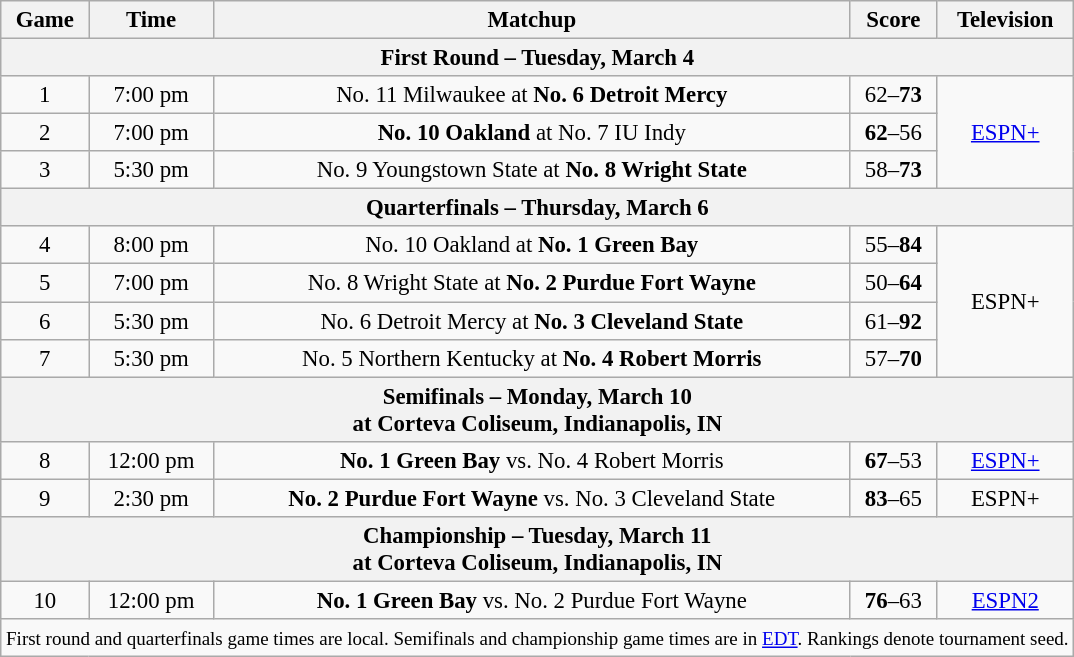<table class="wikitable" style="font-size: 95%;text-align:center">
<tr>
<th>Game</th>
<th>Time</th>
<th>Matchup</th>
<th>Score</th>
<th>Television</th>
</tr>
<tr>
<th colspan="5">First Round – Tuesday, March 4</th>
</tr>
<tr>
<td align="center">1</td>
<td>7:00 pm</td>
<td align="center">No. 11 Milwaukee at <strong>No. 6 Detroit Mercy</strong></td>
<td align="center">62–<strong>73</strong></td>
<td rowspan="3" align="center"><a href='#'>ESPN+</a></td>
</tr>
<tr>
<td align="center">2</td>
<td>7:00 pm</td>
<td align="center"><strong>No. 10 Oakland</strong> at No. 7 IU Indy</td>
<td align="center"><strong>62</strong>–56</td>
</tr>
<tr>
<td align="center">3</td>
<td>5:30 pm</td>
<td align="center">No. 9 Youngstown State at <strong>No. 8 Wright State</strong></td>
<td align="center">58–<strong>73</strong></td>
</tr>
<tr>
<th colspan="5">Quarterfinals – Thursday, March 6</th>
</tr>
<tr>
<td align="center">4</td>
<td>8:00 pm</td>
<td align="center">No. 10 Oakland at <strong>No. 1 Green Bay</strong></td>
<td align="center">55–<strong>84</strong></td>
<td rowspan="4" align="center">ESPN+</td>
</tr>
<tr>
<td align="center">5</td>
<td>7:00 pm</td>
<td align="center">No. 8 Wright State at <strong>No. 2 Purdue Fort Wayne</strong></td>
<td align="center">50–<strong>64</strong></td>
</tr>
<tr>
<td align="center">6</td>
<td>5:30 pm</td>
<td align="center">No. 6 Detroit Mercy at <strong>No. 3 Cleveland State</strong></td>
<td align="center">61–<strong>92</strong></td>
</tr>
<tr>
<td align="center">7</td>
<td>5:30 pm</td>
<td align="center">No. 5 Northern Kentucky at <strong>No. 4 Robert Morris</strong></td>
<td align="center">57–<strong>70</strong></td>
</tr>
<tr>
<th colspan="5">Semifinals – Monday, March 10<br>at Corteva Coliseum, Indianapolis, IN</th>
</tr>
<tr>
<td align="center">8</td>
<td>12:00 pm</td>
<td align="center"><strong>No. 1 Green Bay</strong> vs. No. 4 Robert Morris</td>
<td align="center"><strong>67</strong>–53</td>
<td align="center"><a href='#'>ESPN+</a></td>
</tr>
<tr>
<td align="center">9</td>
<td>2:30 pm</td>
<td align="center"><strong>No. 2 Purdue Fort Wayne</strong> vs. No. 3 Cleveland State</td>
<td align="center"><strong>83</strong>–65</td>
<td align="center">ESPN+</td>
</tr>
<tr>
<th colspan="5">Championship – Tuesday, March 11<br>at Corteva Coliseum, Indianapolis, IN</th>
</tr>
<tr>
<td align="center">10</td>
<td>12:00 pm</td>
<td align="center"><strong>No. 1 Green Bay</strong> vs. No. 2 Purdue Fort Wayne</td>
<td align="center"><strong>76</strong>–63</td>
<td align="center"><a href='#'>ESPN2</a></td>
</tr>
<tr>
<td colspan="5"><small>First round and quarterfinals game times are local. Semifinals and championship game times are in <a href='#'>EDT</a>. Rankings denote tournament seed.</small></td>
</tr>
</table>
